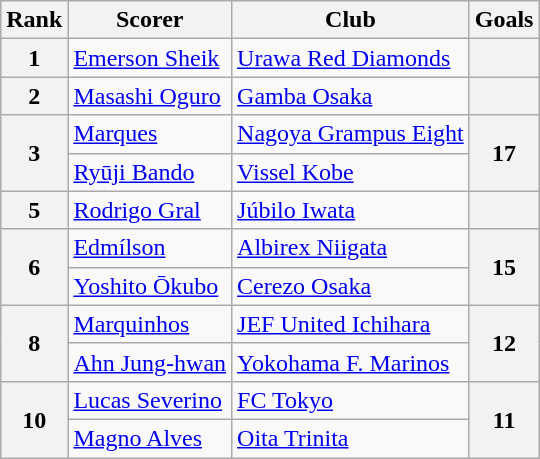<table class="wikitable">
<tr>
<th>Rank</th>
<th>Scorer</th>
<th>Club</th>
<th>Goals</th>
</tr>
<tr>
<th>1</th>
<td> <a href='#'>Emerson Sheik</a></td>
<td><a href='#'>Urawa Red Diamonds</a></td>
<th></th>
</tr>
<tr>
<th>2</th>
<td> <a href='#'>Masashi Oguro</a></td>
<td><a href='#'>Gamba Osaka</a></td>
<th></th>
</tr>
<tr>
<th rowspan=2>3</th>
<td> <a href='#'>Marques</a></td>
<td><a href='#'>Nagoya Grampus Eight</a></td>
<th rowspan=2>17</th>
</tr>
<tr>
<td> <a href='#'>Ryūji Bando</a></td>
<td><a href='#'>Vissel Kobe</a></td>
</tr>
<tr>
<th>5</th>
<td> <a href='#'>Rodrigo Gral</a></td>
<td><a href='#'>Júbilo Iwata</a></td>
<th></th>
</tr>
<tr>
<th rowspan=2>6</th>
<td> <a href='#'>Edmílson</a></td>
<td><a href='#'>Albirex Niigata</a></td>
<th rowspan="2">15</th>
</tr>
<tr>
<td> <a href='#'>Yoshito Ōkubo</a></td>
<td><a href='#'>Cerezo Osaka</a></td>
</tr>
<tr>
<th rowspan=2>8</th>
<td> <a href='#'>Marquinhos</a></td>
<td><a href='#'>JEF United Ichihara</a></td>
<th rowspan="2">12</th>
</tr>
<tr>
<td> <a href='#'>Ahn Jung-hwan</a></td>
<td><a href='#'>Yokohama F. Marinos</a></td>
</tr>
<tr>
<th rowspan=2>10</th>
<td> <a href='#'>Lucas Severino</a></td>
<td><a href='#'>FC Tokyo</a></td>
<th rowspan="2">11</th>
</tr>
<tr>
<td> <a href='#'>Magno Alves</a></td>
<td><a href='#'>Oita Trinita</a></td>
</tr>
</table>
